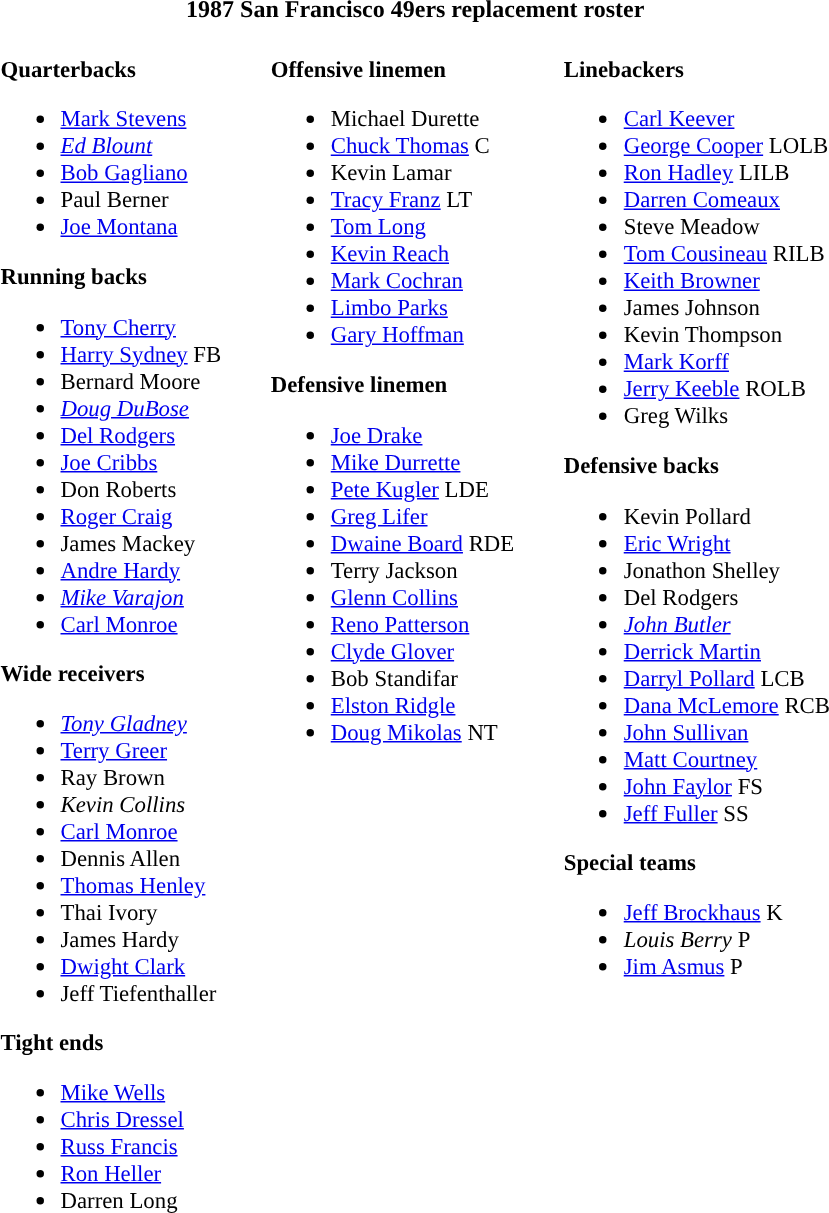<table class="toccolours" style="text-align: left;">
<tr>
<th colspan="7" style="text-align:center; ">1987 San Francisco 49ers replacement roster</th>
</tr>
<tr>
<td style="font-size: 95%;" valign="top"><br><strong>Quarterbacks</strong><ul><li> <a href='#'>Mark Stevens</a></li><li> <em><a href='#'>Ed Blount</a></em></li><li> <a href='#'>Bob Gagliano</a></li><li> Paul Berner</li><li> <a href='#'>Joe Montana</a></li></ul><strong>Running backs</strong><ul><li> <a href='#'>Tony Cherry</a></li><li> <a href='#'>Harry Sydney</a> FB</li><li> Bernard Moore</li><li> <em><a href='#'>Doug DuBose</a></em></li><li> <a href='#'>Del Rodgers</a></li><li> <a href='#'>Joe Cribbs</a></li><li> Don Roberts</li><li> <a href='#'>Roger Craig</a></li><li> James Mackey</li><li> <a href='#'>Andre Hardy</a></li><li> <em><a href='#'>Mike Varajon</a></em></li><li> <a href='#'>Carl Monroe</a></li></ul><strong>Wide receivers</strong><ul><li> <em><a href='#'>Tony Gladney</a></em></li><li> <a href='#'>Terry Greer</a></li><li> Ray Brown</li><li> <em>Kevin Collins</em></li><li> <a href='#'>Carl Monroe</a></li><li> Dennis Allen</li><li> <a href='#'>Thomas Henley</a></li><li> Thai Ivory</li><li> James Hardy</li><li> <a href='#'>Dwight Clark</a></li><li> Jeff Tiefenthaller</li></ul><strong>Tight ends</strong><ul><li> <a href='#'>Mike Wells</a></li><li> <a href='#'>Chris Dressel</a></li><li> <a href='#'>Russ Francis</a></li><li> <a href='#'>Ron Heller</a></li><li> Darren Long</li></ul></td>
<td style="width: 25px;"></td>
<td style="font-size: 95%;" valign="top"><br><strong>Offensive linemen</strong><ul><li> Michael Durette</li><li> <a href='#'>Chuck Thomas</a> C</li><li> Kevin Lamar</li><li> <a href='#'>Tracy Franz</a> LT</li><li> <a href='#'>Tom Long</a></li><li> <a href='#'>Kevin Reach</a></li><li> <a href='#'>Mark Cochran</a></li><li> <a href='#'>Limbo Parks</a></li><li> <a href='#'>Gary Hoffman</a></li></ul><strong>Defensive linemen</strong><ul><li> <a href='#'>Joe Drake</a></li><li> <a href='#'>Mike Durrette</a></li><li> <a href='#'>Pete Kugler</a> LDE</li><li> <a href='#'>Greg Lifer</a></li><li> <a href='#'>Dwaine Board</a> RDE</li><li> Terry Jackson</li><li> <a href='#'>Glenn Collins</a></li><li> <a href='#'>Reno Patterson</a></li><li> <a href='#'>Clyde Glover</a></li><li> Bob Standifar</li><li> <a href='#'>Elston Ridgle</a></li><li> <a href='#'>Doug Mikolas</a> NT</li></ul></td>
<td style="width: 25px;"></td>
<td style="font-size: 95%;" valign="top"><br><strong>Linebackers</strong><ul><li> <a href='#'>Carl Keever</a></li><li> <a href='#'>George Cooper</a> LOLB</li><li> <a href='#'>Ron Hadley</a> LILB</li><li> <a href='#'>Darren Comeaux</a></li><li> Steve Meadow</li><li> <a href='#'>Tom Cousineau</a> RILB</li><li> <a href='#'>Keith Browner</a></li><li> James Johnson</li><li> Kevin Thompson</li><li> <a href='#'>Mark Korff</a></li><li> <a href='#'>Jerry Keeble</a> ROLB</li><li> Greg Wilks</li></ul><strong>Defensive backs</strong><ul><li> Kevin Pollard</li><li> <a href='#'>Eric Wright</a></li><li> Jonathon Shelley</li><li> Del Rodgers</li><li> <em><a href='#'>John Butler</a></em></li><li> <a href='#'>Derrick Martin</a></li><li> <a href='#'>Darryl Pollard</a> LCB</li><li> <a href='#'>Dana McLemore</a> RCB</li><li> <a href='#'>John Sullivan</a></li><li> <a href='#'>Matt Courtney</a></li><li> <a href='#'>John Faylor</a> FS</li><li> <a href='#'>Jeff Fuller</a> SS</li></ul><strong>Special teams</strong><ul><li> <a href='#'>Jeff Brockhaus</a> K</li><li> <em>Louis Berry</em> P</li><li> <a href='#'>Jim Asmus</a> P</li></ul></td>
</tr>
<tr>
</tr>
</table>
